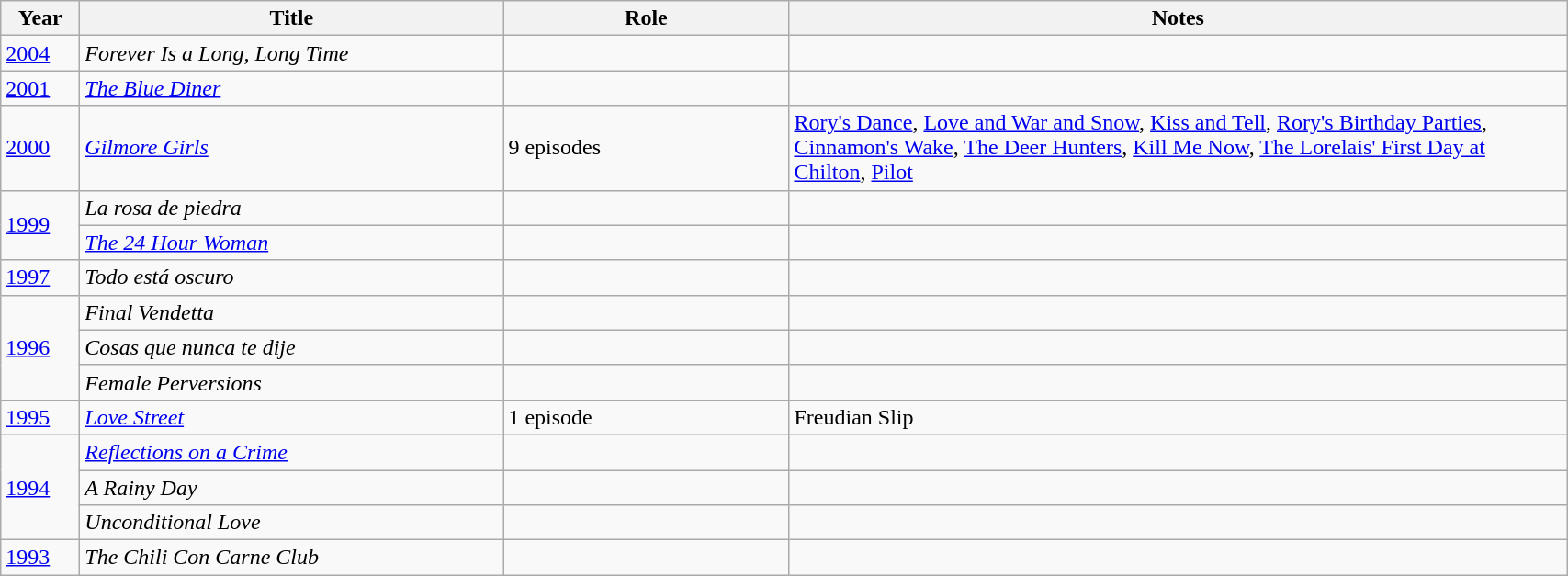<table class="wikitable sortable" width="90%">
<tr>
<th width="50px">Year</th>
<th width="300px">Title</th>
<th width="200px">Role</th>
<th class="unsortable">Notes</th>
</tr>
<tr>
<td><a href='#'>2004</a></td>
<td><em>Forever Is a Long, Long Time</em></td>
<td></td>
<td></td>
</tr>
<tr>
<td><a href='#'>2001</a></td>
<td><em><a href='#'>The Blue Diner</a></em></td>
<td></td>
<td></td>
</tr>
<tr>
<td><a href='#'>2000</a></td>
<td><em><a href='#'>Gilmore Girls</a></em></td>
<td>9 episodes</td>
<td><a href='#'>Rory's Dance</a>, <a href='#'>Love and War and Snow</a>, <a href='#'>Kiss and Tell</a>, <a href='#'>Rory's Birthday Parties</a>, <a href='#'>Cinnamon's Wake</a>, <a href='#'>The Deer Hunters</a>, <a href='#'>Kill Me Now</a>, <a href='#'>The Lorelais' First Day at Chilton</a>, <a href='#'>Pilot</a></td>
</tr>
<tr>
<td rowspan="2"><a href='#'>1999</a></td>
<td><em>La rosa de piedra</em></td>
<td></td>
<td></td>
</tr>
<tr>
<td><em><a href='#'>The 24 Hour Woman</a></em></td>
<td></td>
<td></td>
</tr>
<tr>
<td><a href='#'>1997</a></td>
<td><em>Todo está oscuro</em></td>
<td></td>
<td></td>
</tr>
<tr>
<td rowspan="3"><a href='#'>1996</a></td>
<td><em>Final Vendetta</em></td>
<td></td>
<td></td>
</tr>
<tr>
<td><em>Cosas que nunca te dije</em></td>
<td></td>
<td></td>
</tr>
<tr>
<td><em>Female Perversions</em></td>
<td></td>
<td></td>
</tr>
<tr>
<td><a href='#'>1995</a></td>
<td><em><a href='#'>Love Street</a></em></td>
<td>1 episode</td>
<td>Freudian Slip</td>
</tr>
<tr>
<td rowspan="3"><a href='#'>1994</a></td>
<td><em><a href='#'>Reflections on a Crime</a></em></td>
<td></td>
<td></td>
</tr>
<tr>
<td><em>A Rainy Day</em></td>
<td></td>
<td></td>
</tr>
<tr>
<td><em>Unconditional Love</em></td>
<td></td>
<td></td>
</tr>
<tr>
<td><a href='#'>1993</a></td>
<td><em>The Chili Con Carne Club</em></td>
<td></td>
<td></td>
</tr>
</table>
